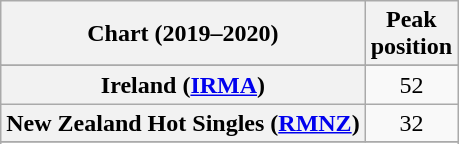<table class="wikitable sortable plainrowheaders" style="text-align:center">
<tr>
<th scope="col">Chart (2019–2020)</th>
<th scope="col">Peak<br>position</th>
</tr>
<tr>
</tr>
<tr>
<th scope="row">Ireland (<a href='#'>IRMA</a>)</th>
<td>52</td>
</tr>
<tr>
<th scope="row">New Zealand Hot Singles (<a href='#'>RMNZ</a>)</th>
<td>32</td>
</tr>
<tr>
</tr>
<tr>
</tr>
<tr>
</tr>
<tr>
</tr>
<tr>
</tr>
</table>
